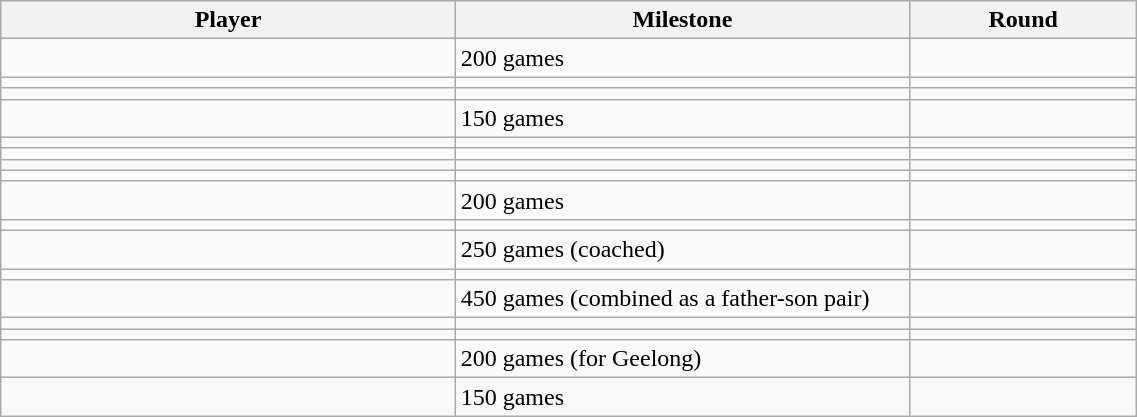<table class="wikitable sortable" style="width:60%;">
<tr style="background:#efefef;">
<th style="width:20%;">Player</th>
<th style="width:20%;">Milestone</th>
<th style="width:10%;">Round</th>
</tr>
<tr>
<td></td>
<td>200 games</td>
<td></td>
</tr>
<tr>
<td></td>
<td></td>
<td></td>
</tr>
<tr>
<td></td>
<td></td>
<td></td>
</tr>
<tr>
<td></td>
<td>150 games</td>
<td></td>
</tr>
<tr>
<td></td>
<td></td>
<td></td>
</tr>
<tr>
<td></td>
<td></td>
<td></td>
</tr>
<tr>
<td></td>
<td></td>
<td></td>
</tr>
<tr>
<td></td>
<td></td>
<td></td>
</tr>
<tr>
<td></td>
<td>200 games</td>
<td></td>
</tr>
<tr>
<td></td>
<td></td>
<td></td>
</tr>
<tr>
<td></td>
<td>250 games (coached)</td>
<td></td>
</tr>
<tr>
<td></td>
<td></td>
<td></td>
</tr>
<tr>
<td></td>
<td>450 games (combined as a father-son pair)</td>
<td></td>
</tr>
<tr>
<td></td>
<td></td>
<td></td>
</tr>
<tr>
<td></td>
<td></td>
<td></td>
</tr>
<tr>
<td></td>
<td>200 games (for Geelong)</td>
<td></td>
</tr>
<tr>
<td></td>
<td>150 games</td>
<td></td>
</tr>
</table>
